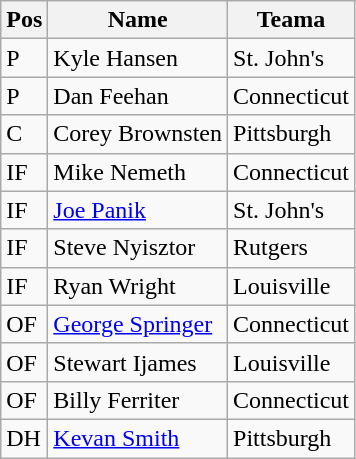<table class=wikitable>
<tr>
<th>Pos</th>
<th>Name</th>
<th>Teama</th>
</tr>
<tr>
<td>P</td>
<td>Kyle Hansen</td>
<td>St. John's</td>
</tr>
<tr>
<td>P</td>
<td>Dan Feehan</td>
<td>Connecticut</td>
</tr>
<tr>
<td>C</td>
<td>Corey Brownsten</td>
<td>Pittsburgh</td>
</tr>
<tr>
<td>IF</td>
<td>Mike Nemeth</td>
<td>Connecticut</td>
</tr>
<tr>
<td>IF</td>
<td><a href='#'>Joe Panik</a></td>
<td>St. John's</td>
</tr>
<tr>
<td>IF</td>
<td>Steve Nyisztor</td>
<td>Rutgers</td>
</tr>
<tr>
<td>IF</td>
<td>Ryan Wright</td>
<td>Louisville</td>
</tr>
<tr>
<td>OF</td>
<td><a href='#'>George Springer</a></td>
<td>Connecticut</td>
</tr>
<tr>
<td>OF</td>
<td>Stewart Ijames</td>
<td>Louisville</td>
</tr>
<tr>
<td>OF</td>
<td>Billy Ferriter</td>
<td>Connecticut</td>
</tr>
<tr>
<td>DH</td>
<td><a href='#'>Kevan Smith</a></td>
<td>Pittsburgh</td>
</tr>
</table>
